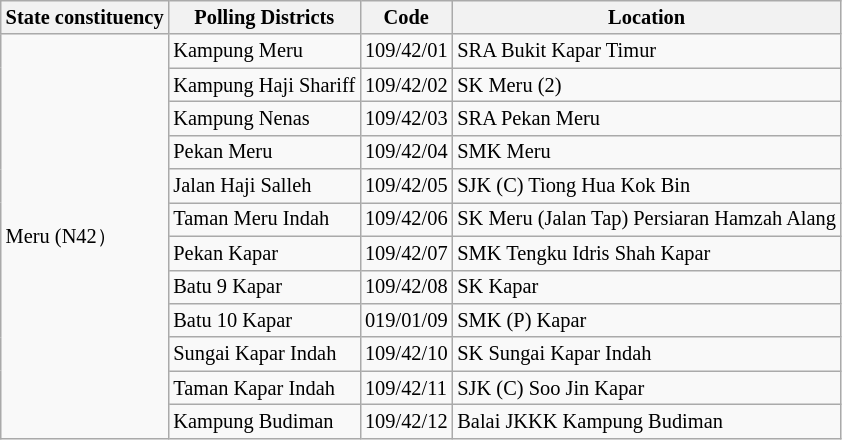<table class="wikitable sortable mw-collapsible" style="white-space:nowrap;font-size:85%">
<tr>
<th>State constituency</th>
<th>Polling Districts</th>
<th>Code</th>
<th>Location</th>
</tr>
<tr>
<td rowspan="12">Meru (N42）</td>
<td>Kampung Meru</td>
<td>109/42/01</td>
<td>SRA Bukit Kapar Timur</td>
</tr>
<tr>
<td>Kampung Haji Shariff</td>
<td>109/42/02</td>
<td>SK Meru (2)</td>
</tr>
<tr>
<td>Kampung Nenas</td>
<td>109/42/03</td>
<td>SRA Pekan Meru</td>
</tr>
<tr>
<td>Pekan Meru</td>
<td>109/42/04</td>
<td>SMK Meru</td>
</tr>
<tr>
<td>Jalan Haji Salleh</td>
<td>109/42/05</td>
<td>SJK (C) Tiong Hua Kok Bin</td>
</tr>
<tr>
<td>Taman Meru Indah</td>
<td>109/42/06</td>
<td>SK Meru (Jalan Tap) Persiaran Hamzah Alang</td>
</tr>
<tr>
<td>Pekan Kapar</td>
<td>109/42/07</td>
<td>SMK Tengku Idris Shah Kapar</td>
</tr>
<tr>
<td>Batu 9 Kapar</td>
<td>109/42/08</td>
<td>SK Kapar</td>
</tr>
<tr>
<td>Batu 10 Kapar</td>
<td>019/01/09</td>
<td>SMK (P) Kapar</td>
</tr>
<tr>
<td>Sungai Kapar Indah</td>
<td>109/42/10</td>
<td>SK Sungai Kapar Indah</td>
</tr>
<tr>
<td>Taman Kapar Indah</td>
<td>109/42/11</td>
<td>SJK (C) Soo Jin Kapar</td>
</tr>
<tr>
<td>Kampung Budiman</td>
<td>109/42/12</td>
<td>Balai JKKK Kampung Budiman</td>
</tr>
</table>
